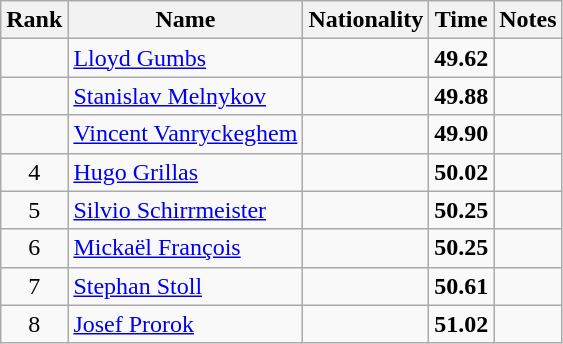<table class="wikitable sortable" style="text-align:center">
<tr>
<th>Rank</th>
<th>Name</th>
<th>Nationality</th>
<th>Time</th>
<th>Notes</th>
</tr>
<tr>
<td></td>
<td align=left><a href='#'>Lloyd Gumbs</a></td>
<td align=left></td>
<td><strong>49.62</strong></td>
<td></td>
</tr>
<tr>
<td></td>
<td align=left><a href='#'>Stanislav Melnykov</a></td>
<td align=left></td>
<td><strong>49.88</strong></td>
<td></td>
</tr>
<tr>
<td></td>
<td align=left><a href='#'>Vincent Vanryckeghem</a></td>
<td align=left></td>
<td><strong>49.90</strong></td>
<td></td>
</tr>
<tr>
<td>4</td>
<td align=left><a href='#'>Hugo Grillas</a></td>
<td align=left></td>
<td><strong>50.02</strong></td>
<td></td>
</tr>
<tr>
<td>5</td>
<td align=left><a href='#'>Silvio Schirrmeister</a></td>
<td align=left></td>
<td><strong>50.25</strong></td>
<td></td>
</tr>
<tr>
<td>6</td>
<td align=left><a href='#'>Mickaël François</a></td>
<td align=left></td>
<td><strong>50.25</strong></td>
<td></td>
</tr>
<tr>
<td>7</td>
<td align=left><a href='#'>Stephan Stoll</a></td>
<td align=left></td>
<td><strong>50.61</strong></td>
<td></td>
</tr>
<tr>
<td>8</td>
<td align=left><a href='#'>Josef Prorok</a></td>
<td align=left></td>
<td><strong>51.02</strong></td>
<td></td>
</tr>
</table>
